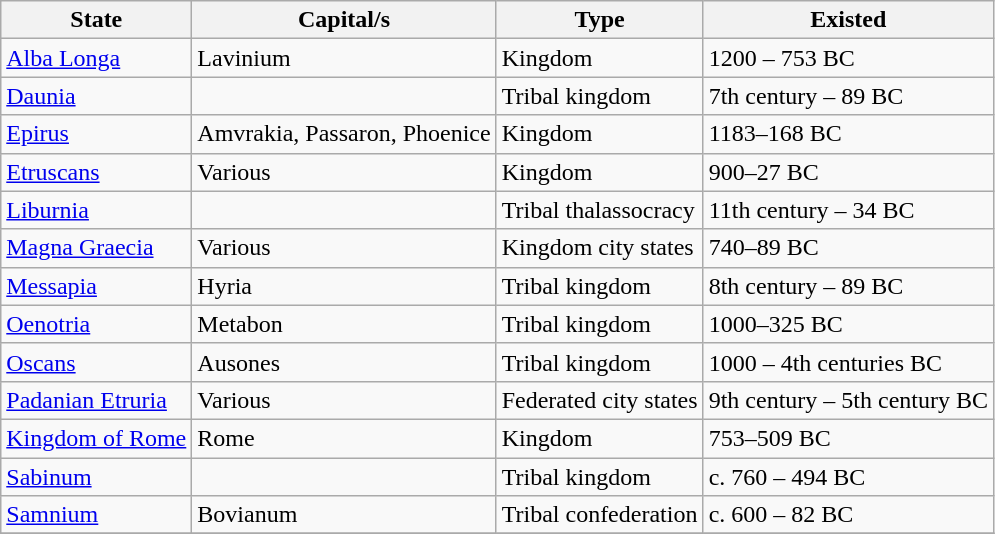<table class="wikitable sortable" border="1">
<tr>
<th>State</th>
<th>Capital/s</th>
<th>Type</th>
<th>Existed</th>
</tr>
<tr>
<td><a href='#'>Alba Longa</a></td>
<td>Lavinium</td>
<td>Kingdom</td>
<td>1200 – 753 BC</td>
</tr>
<tr>
<td><a href='#'>Daunia</a></td>
<td></td>
<td>Tribal kingdom</td>
<td>7th century – 89 BC</td>
</tr>
<tr>
<td><a href='#'>Epirus</a></td>
<td>Amvrakia, Passaron, Phoenice</td>
<td>Kingdom</td>
<td>1183–168 BC</td>
</tr>
<tr>
<td><a href='#'>Etruscans</a></td>
<td>Various</td>
<td>Kingdom</td>
<td>900–27 BC</td>
</tr>
<tr>
<td><a href='#'>Liburnia</a></td>
<td></td>
<td>Tribal thalassocracy</td>
<td>11th century – 34 BC</td>
</tr>
<tr>
<td><a href='#'>Magna Graecia</a></td>
<td>Various</td>
<td>Kingdom city states</td>
<td>740–89 BC</td>
</tr>
<tr>
<td><a href='#'>Messapia</a></td>
<td>Hyria</td>
<td>Tribal kingdom</td>
<td>8th century – 89 BC</td>
</tr>
<tr>
<td><a href='#'>Oenotria</a></td>
<td>Metabon</td>
<td>Tribal kingdom</td>
<td>1000–325 BC</td>
</tr>
<tr>
<td><a href='#'>Oscans</a></td>
<td>Ausones</td>
<td>Tribal kingdom</td>
<td>1000 – 4th centuries BC</td>
</tr>
<tr>
<td><a href='#'>Padanian Etruria</a></td>
<td>Various</td>
<td>Federated city states</td>
<td>9th century – 5th century BC</td>
</tr>
<tr>
<td><a href='#'>Kingdom of Rome</a></td>
<td>Rome</td>
<td>Kingdom</td>
<td>753–509 BC</td>
</tr>
<tr>
<td><a href='#'>Sabinum</a></td>
<td></td>
<td>Tribal kingdom</td>
<td>c. 760 – 494 BC</td>
</tr>
<tr>
<td><a href='#'>Samnium</a></td>
<td>Bovianum</td>
<td>Tribal confederation</td>
<td>c. 600 – 82 BC</td>
</tr>
<tr>
</tr>
</table>
